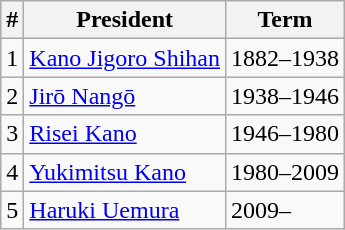<table class="wikitable">
<tr>
<th>#</th>
<th>President</th>
<th>Term</th>
</tr>
<tr>
<td>1</td>
<td><a href='#'>Kano Jigoro Shihan</a></td>
<td>1882–1938</td>
</tr>
<tr>
<td>2</td>
<td><a href='#'>Jirō Nangō</a></td>
<td>1938–1946</td>
</tr>
<tr>
<td>3</td>
<td><a href='#'>Risei Kano</a></td>
<td>1946–1980</td>
</tr>
<tr>
<td>4</td>
<td><a href='#'>Yukimitsu Kano</a></td>
<td>1980–2009</td>
</tr>
<tr>
<td>5</td>
<td><a href='#'>Haruki Uemura</a></td>
<td>2009–</td>
</tr>
</table>
